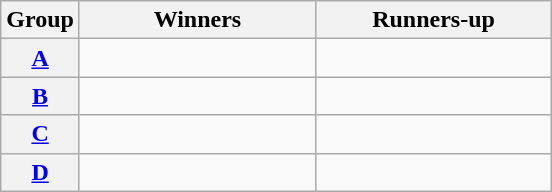<table class=wikitable>
<tr>
<th>Group</th>
<th width="150">Winners</th>
<th width="150">Runners-up</th>
</tr>
<tr>
<th><a href='#'>A</a></th>
<td></td>
<td></td>
</tr>
<tr>
<th><a href='#'>B</a></th>
<td></td>
<td></td>
</tr>
<tr>
<th><a href='#'>C</a></th>
<td></td>
<td></td>
</tr>
<tr>
<th><a href='#'>D</a></th>
<td></td>
<td></td>
</tr>
</table>
